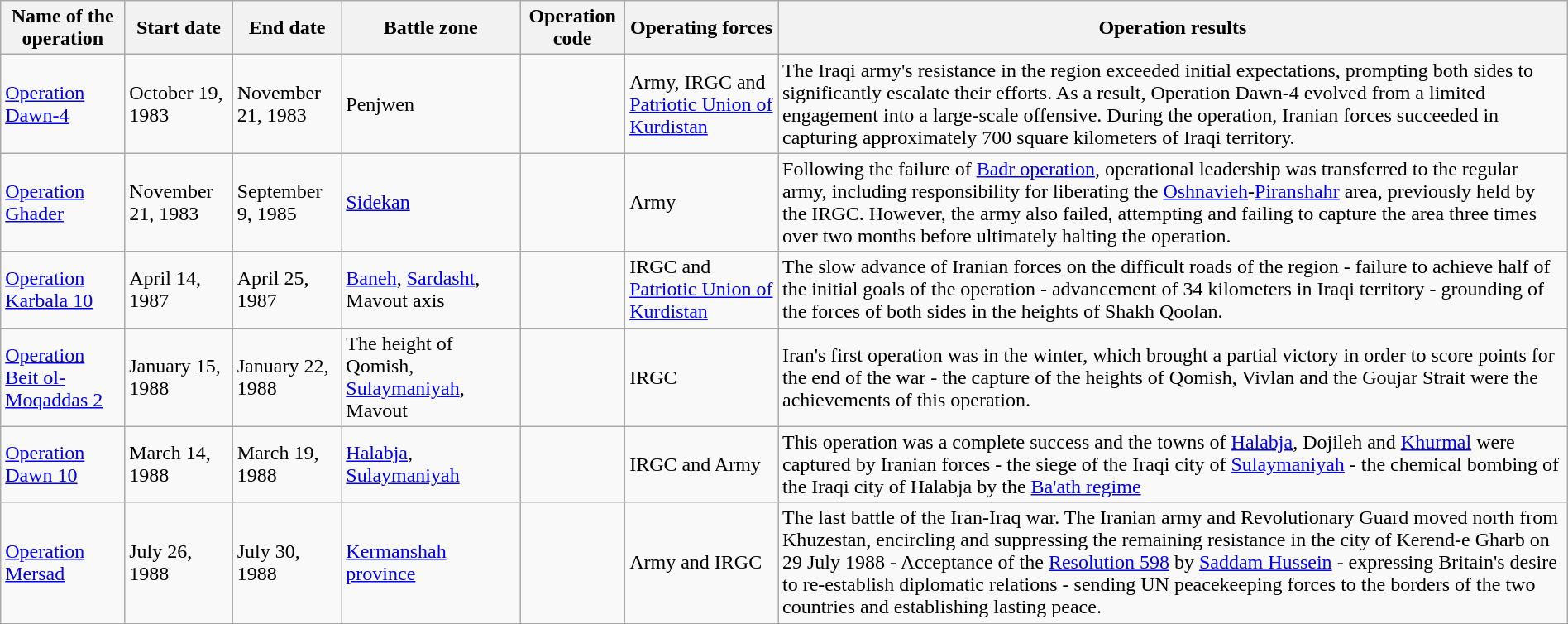<table class="wikitable" style="margin-right:auto;margin-left:auto;">
<tr>
<th>Name of the operation</th>
<th>Start date</th>
<th>End date</th>
<th>Battle zone</th>
<th>Operation code</th>
<th>Operating forces</th>
<th>Operation results</th>
</tr>
<tr>
<td><a href='#'>Operation Dawn-4</a></td>
<td>October 19, 1983</td>
<td>November 21, 1983</td>
<td>Penjwen</td>
<td></td>
<td>Army, IRGC and <a href='#'>Patriotic Union of Kurdistan</a></td>
<td>The Iraqi army's resistance in the region exceeded initial expectations, prompting both sides to significantly escalate their efforts. As a result, Operation Dawn-4 evolved from a limited engagement into a large-scale offensive. During the operation, Iranian forces succeeded in capturing approximately 700 square kilometers of Iraqi territory.</td>
</tr>
<tr>
<td><a href='#'>Operation Ghader</a></td>
<td>November 21, 1983</td>
<td>September 9, 1985</td>
<td><a href='#'>Sidekan</a></td>
<td></td>
<td>Army</td>
<td>Following the failure of <a href='#'>Badr operation</a>, operational leadership was transferred to the regular army, including responsibility for liberating the <a href='#'>Oshnavieh</a>-<a href='#'>Piranshahr</a> area, previously held by the IRGC. However, the army also failed, attempting and failing to capture the area three times over two months before ultimately halting the operation.</td>
</tr>
<tr>
<td><a href='#'>Operation Karbala 10</a></td>
<td>April 14, 1987</td>
<td>April 25, 1987</td>
<td><a href='#'>Baneh</a>, <a href='#'>Sardasht</a>, Mavout axis</td>
<td></td>
<td>IRGC and <a href='#'>Patriotic Union of Kurdistan</a></td>
<td>The slow advance of Iranian forces on the difficult roads of the region - failure to achieve half of the initial goals of the operation - advancement of 34 kilometers in Iraqi territory - grounding of the forces of both sides in the heights of Shakh Qoolan.</td>
</tr>
<tr>
<td><a href='#'>Operation Beit ol-Moqaddas 2</a></td>
<td>January 15, 1988</td>
<td>January 22, 1988</td>
<td>The height of Qomish, <a href='#'>Sulaymaniyah</a>, Mavout</td>
<td></td>
<td>IRGC</td>
<td>Iran's first operation was in the winter, which brought a partial victory in order to score points for the end of the war - the capture of the heights of Qomish, Vivlan and the Goujar Strait were the achievements of this operation.</td>
</tr>
<tr>
<td><a href='#'>Operation Dawn 10</a></td>
<td>March 14, 1988</td>
<td>March 19, 1988</td>
<td><a href='#'>Halabja</a>, <a href='#'>Sulaymaniyah</a></td>
<td></td>
<td>IRGC and Army</td>
<td>This operation was a complete success and the towns of <a href='#'>Halabja</a>, Dojileh and <a href='#'>Khurmal</a> were captured by Iranian forces - the siege of the Iraqi city of <a href='#'>Sulaymaniyah</a> - the chemical bombing of the Iraqi city of Halabja by the <a href='#'>Ba'ath regime</a></td>
</tr>
<tr>
<td><a href='#'>Operation Mersad</a></td>
<td>July 26, 1988</td>
<td>July 30, 1988</td>
<td><a href='#'>Kermanshah province</a></td>
<td></td>
<td>Army and IRGC</td>
<td>The last battle of the Iran-Iraq war. The Iranian army and Revolutionary Guard moved north from Khuzestan, encircling and suppressing the remaining resistance in the city of Kerend-e Gharb on 29 July 1988 - Acceptance of the <a href='#'>Resolution 598</a> by <a href='#'>Saddam Hussein</a> - expressing Britain's desire to re-establish diplomatic relations - sending UN peacekeeping forces to the borders of the two countries and establishing lasting peace.</td>
</tr>
</table>
